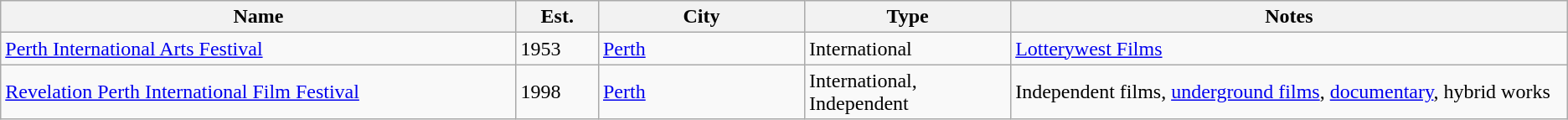<table class="wikitable">
<tr>
<th width="25%">Name</th>
<th width="4%">Est.</th>
<th width="10%">City</th>
<th width="10%">Type</th>
<th width="27%">Notes</th>
</tr>
<tr>
<td><a href='#'>Perth International Arts Festival</a></td>
<td>1953</td>
<td><a href='#'>Perth</a></td>
<td>International</td>
<td><a href='#'>Lotterywest Films</a></td>
</tr>
<tr>
<td><a href='#'>Revelation Perth International Film Festival</a></td>
<td>1998</td>
<td><a href='#'>Perth</a></td>
<td>International, Independent</td>
<td>Independent films, <a href='#'>underground films</a>, <a href='#'>documentary</a>, hybrid works</td>
</tr>
</table>
